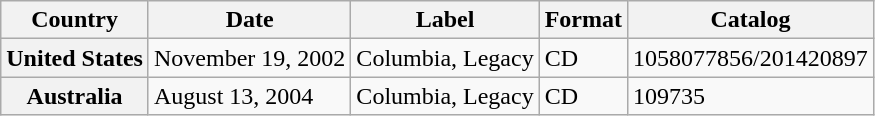<table class="wikitable plainrowheaders">
<tr>
<th>Country</th>
<th>Date</th>
<th>Label</th>
<th>Format</th>
<th>Catalog</th>
</tr>
<tr>
<th scope="row">United States</th>
<td>November 19, 2002</td>
<td>Columbia, Legacy</td>
<td>CD</td>
<td>1058077856/201420897</td>
</tr>
<tr>
<th scope="row">Australia</th>
<td>August 13, 2004</td>
<td>Columbia, Legacy</td>
<td>CD</td>
<td>109735</td>
</tr>
</table>
